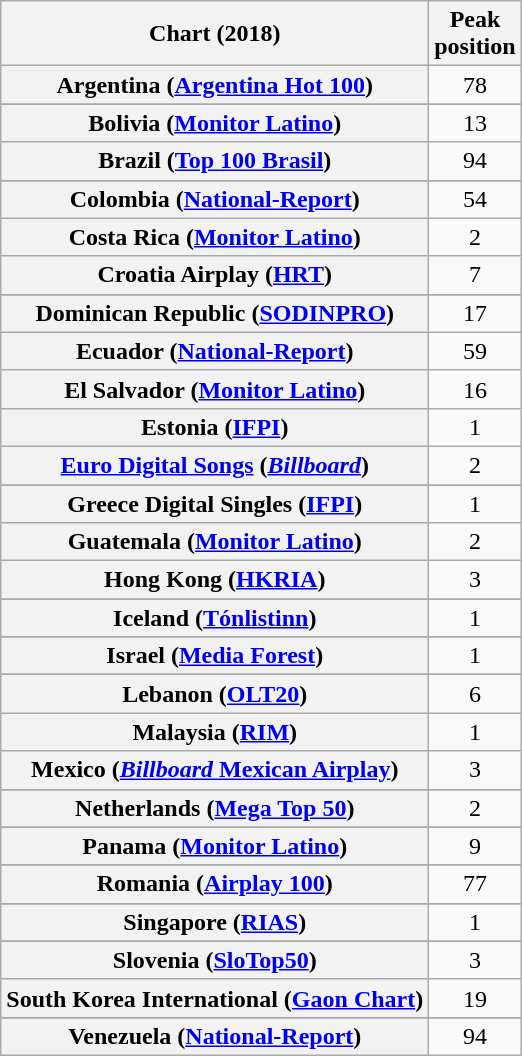<table class="wikitable sortable plainrowheaders" style="text-align:center">
<tr>
<th scope="col">Chart (2018)</th>
<th scope="col">Peak<br> position</th>
</tr>
<tr>
<th scope="row">Argentina (<a href='#'>Argentina Hot 100</a>)</th>
<td>78</td>
</tr>
<tr>
</tr>
<tr>
</tr>
<tr>
</tr>
<tr>
</tr>
<tr>
<th scope="row">Bolivia (<a href='#'>Monitor Latino</a>)</th>
<td>13</td>
</tr>
<tr>
<th scope="row">Brazil (<a href='#'>Top 100 Brasil</a>)</th>
<td>94</td>
</tr>
<tr>
</tr>
<tr>
</tr>
<tr>
</tr>
<tr>
</tr>
<tr>
<th scope="row">Colombia (<a href='#'>National-Report</a>)</th>
<td>54</td>
</tr>
<tr>
<th scope="row">Costa Rica (<a href='#'>Monitor Latino</a>)</th>
<td>2</td>
</tr>
<tr>
<th scope="row">Croatia Airplay (<a href='#'>HRT</a>)</th>
<td>7</td>
</tr>
<tr>
</tr>
<tr>
</tr>
<tr>
</tr>
<tr>
<th scope="row">Dominican Republic (<a href='#'>SODINPRO</a>)</th>
<td>17</td>
</tr>
<tr>
<th scope="row">Ecuador (<a href='#'>National-Report</a>)</th>
<td>59</td>
</tr>
<tr>
<th scope="row">El Salvador (<a href='#'>Monitor Latino</a>)</th>
<td>16</td>
</tr>
<tr>
<th scope="row">Estonia (<a href='#'>IFPI</a>)</th>
<td>1</td>
</tr>
<tr>
<th scope="row"><a href='#'>Euro Digital Songs</a> (<em><a href='#'>Billboard</a></em>)</th>
<td>2</td>
</tr>
<tr>
</tr>
<tr>
</tr>
<tr>
</tr>
<tr>
<th scope="row">Greece Digital Singles (<a href='#'>IFPI</a>)</th>
<td>1</td>
</tr>
<tr>
<th scope="row">Guatemala (<a href='#'>Monitor Latino</a>)</th>
<td>2</td>
</tr>
<tr>
<th scope="row">Hong Kong (<a href='#'>HKRIA</a>)</th>
<td>3</td>
</tr>
<tr>
</tr>
<tr>
</tr>
<tr>
</tr>
<tr>
<th scope="row">Iceland (<a href='#'>Tónlistinn</a>)</th>
<td>1</td>
</tr>
<tr>
</tr>
<tr>
<th scope="row">Israel (<a href='#'>Media Forest</a>)</th>
<td>1</td>
</tr>
<tr>
</tr>
<tr>
</tr>
<tr>
<th scope="row">Lebanon (<a href='#'>OLT20</a>)</th>
<td>6</td>
</tr>
<tr>
<th scope="row">Malaysia (<a href='#'>RIM</a>)</th>
<td>1</td>
</tr>
<tr>
<th scope="row">Mexico (<a href='#'><em>Billboard</em> Mexican Airplay</a>)</th>
<td>3</td>
</tr>
<tr>
</tr>
<tr>
<th scope="row">Netherlands (<a href='#'>Mega Top 50</a>)</th>
<td>2</td>
</tr>
<tr>
</tr>
<tr>
</tr>
<tr>
</tr>
<tr>
<th scope="row">Panama (<a href='#'>Monitor Latino</a>)</th>
<td>9</td>
</tr>
<tr>
</tr>
<tr>
</tr>
<tr>
<th scope="row">Romania (<a href='#'>Airplay 100</a>)</th>
<td>77</td>
</tr>
<tr>
</tr>
<tr>
<th scope="row">Singapore (<a href='#'>RIAS</a>)</th>
<td>1</td>
</tr>
<tr>
</tr>
<tr>
</tr>
<tr>
<th scope="row">Slovenia (<a href='#'>SloTop50</a>)</th>
<td>3</td>
</tr>
<tr>
<th scope="row">South Korea International (<a href='#'>Gaon Chart</a>)</th>
<td>19</td>
</tr>
<tr>
</tr>
<tr>
</tr>
<tr>
</tr>
<tr>
</tr>
<tr>
</tr>
<tr>
</tr>
<tr>
</tr>
<tr>
</tr>
<tr>
</tr>
<tr>
</tr>
<tr>
</tr>
<tr>
<th scope="row">Venezuela (<a href='#'>National-Report</a>)</th>
<td>94</td>
</tr>
</table>
